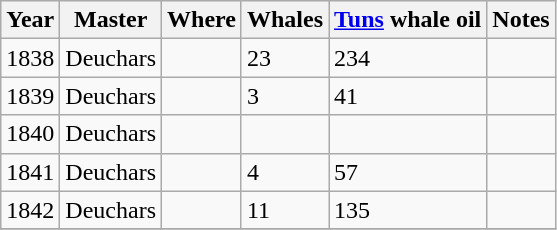<table class="sortable wikitable">
<tr>
<th>Year</th>
<th>Master</th>
<th>Where</th>
<th>Whales</th>
<th><a href='#'>Tuns</a> whale oil</th>
<th>Notes</th>
</tr>
<tr>
<td>1838</td>
<td>Deuchars</td>
<td></td>
<td>23</td>
<td>234</td>
<td></td>
</tr>
<tr>
<td>1839</td>
<td>Deuchars</td>
<td></td>
<td>3</td>
<td>41</td>
<td></td>
</tr>
<tr>
<td>1840</td>
<td>Deuchars</td>
<td></td>
<td></td>
<td></td>
<td></td>
</tr>
<tr>
<td>1841</td>
<td>Deuchars</td>
<td></td>
<td>4</td>
<td>57</td>
<td></td>
</tr>
<tr>
<td>1842</td>
<td>Deuchars</td>
<td></td>
<td>11</td>
<td>135</td>
<td></td>
</tr>
<tr>
</tr>
</table>
